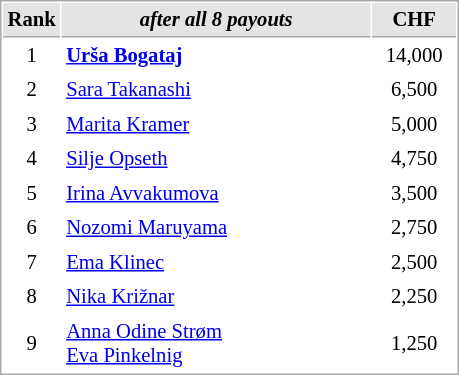<table cellspacing="1" cellpadding="3" style="border:1px solid #AAAAAA;font-size:86%">
<tr style="background-color: #E4E4E4;">
<th style="border-bottom:1px solid #AAAAAA; width: 10px;">Rank</th>
<th style="border-bottom:1px solid #AAAAAA; width: 200px;"><em>after all 8 payouts</em></th>
<th style="border-bottom:1px solid #AAAAAA; width: 50px;">CHF</th>
</tr>
<tr>
<td align=center>1</td>
<td> <strong><a href='#'>Urša Bogataj</a></strong></td>
<td align=center>14,000</td>
</tr>
<tr>
<td align=center>2</td>
<td> <a href='#'>Sara Takanashi</a></td>
<td align=center>6,500</td>
</tr>
<tr>
<td align=center>3</td>
<td> <a href='#'>Marita Kramer</a></td>
<td align=center>5,000</td>
</tr>
<tr>
<td align=center>4</td>
<td> <a href='#'>Silje Opseth</a></td>
<td align=center>4,750</td>
</tr>
<tr>
<td align=center>5</td>
<td> <a href='#'>Irina Avvakumova</a></td>
<td align=center>3,500</td>
</tr>
<tr>
<td align=center>6</td>
<td> <a href='#'>Nozomi Maruyama</a></td>
<td align=center>2,750</td>
</tr>
<tr>
<td align=center>7</td>
<td> <a href='#'>Ema Klinec</a></td>
<td align=center>2,500</td>
</tr>
<tr>
<td align=center>8</td>
<td> <a href='#'>Nika Križnar</a></td>
<td align=center>2,250</td>
</tr>
<tr>
<td align=center>9</td>
<td> <a href='#'>Anna Odine Strøm</a><br> <a href='#'>Eva Pinkelnig</a></td>
<td align=center>1,250</td>
</tr>
</table>
